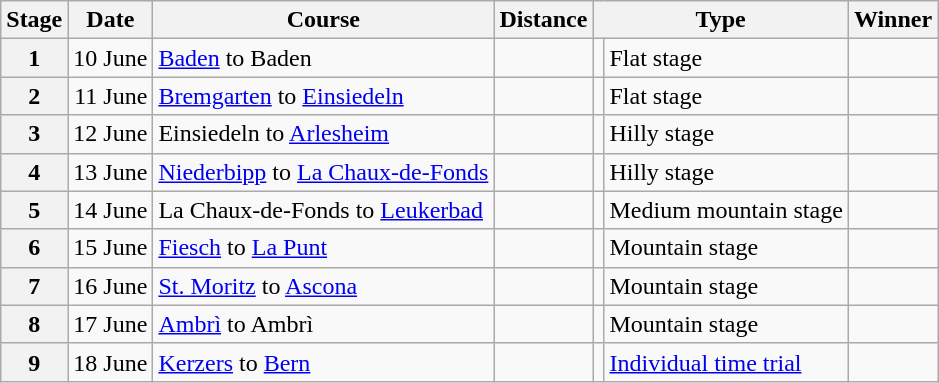<table class="wikitable">
<tr>
<th scope="col">Stage</th>
<th scope="col">Date</th>
<th scope="col">Course</th>
<th scope="col">Distance</th>
<th scope="col" colspan="2">Type</th>
<th scope="col">Winner</th>
</tr>
<tr>
<th scope="row">1</th>
<td style="text-align:right;">10 June</td>
<td><a href='#'>Baden</a> to Baden</td>
<td></td>
<td></td>
<td>Flat stage</td>
<td></td>
</tr>
<tr>
<th scope="row">2</th>
<td style="text-align:right;">11 June</td>
<td><a href='#'>Bremgarten</a> to <a href='#'>Einsiedeln</a></td>
<td></td>
<td></td>
<td>Flat stage</td>
<td></td>
</tr>
<tr>
<th scope="row">3</th>
<td style="text-align:right;">12 June</td>
<td>Einsiedeln to <a href='#'>Arlesheim</a></td>
<td></td>
<td></td>
<td>Hilly stage</td>
<td></td>
</tr>
<tr>
<th scope="row">4</th>
<td style="text-align:right;">13 June</td>
<td><a href='#'>Niederbipp</a> to <a href='#'>La Chaux-de-Fonds</a></td>
<td></td>
<td></td>
<td>Hilly stage</td>
<td></td>
</tr>
<tr>
<th scope="row">5</th>
<td style="text-align:right;">14 June</td>
<td>La Chaux-de-Fonds to <a href='#'>Leukerbad</a></td>
<td></td>
<td></td>
<td>Medium mountain stage</td>
<td></td>
</tr>
<tr>
<th scope="row">6</th>
<td style="text-align:right;">15 June</td>
<td><a href='#'>Fiesch</a> to <a href='#'>La Punt</a></td>
<td></td>
<td></td>
<td>Mountain stage</td>
<td></td>
</tr>
<tr>
<th scope="row">7</th>
<td style="text-align:right;">16 June</td>
<td><a href='#'>St. Moritz</a> to <a href='#'>Ascona</a></td>
<td></td>
<td></td>
<td>Mountain stage</td>
<td></td>
</tr>
<tr>
<th scope="row">8</th>
<td style="text-align:right;">17 June</td>
<td><a href='#'>Ambrì</a> to Ambrì</td>
<td></td>
<td></td>
<td>Mountain stage</td>
<td></td>
</tr>
<tr>
<th scope="row">9</th>
<td style="text-align:right;">18 June</td>
<td><a href='#'>Kerzers</a> to <a href='#'>Bern</a></td>
<td></td>
<td></td>
<td><a href='#'>Individual time trial</a></td>
<td><s></s></td>
</tr>
</table>
